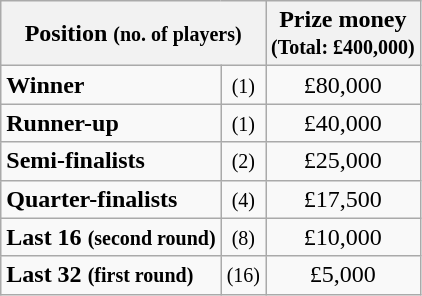<table class="wikitable">
<tr>
<th colspan=2>Position <small>(no. of players)</small></th>
<th>Prize money<br><small>(Total: £400,000)</small></th>
</tr>
<tr>
<td><strong>Winner</strong></td>
<td align="center"><small>(1)</small></td>
<td align="center">£80,000</td>
</tr>
<tr>
<td><strong>Runner-up</strong></td>
<td align="center"><small>(1)</small></td>
<td align="center">£40,000</td>
</tr>
<tr>
<td><strong>Semi-finalists</strong></td>
<td align="center"><small>(2)</small></td>
<td align="center">£25,000</td>
</tr>
<tr>
<td><strong>Quarter-finalists</strong></td>
<td align="center"><small>(4)</small></td>
<td align="center">£17,500</td>
</tr>
<tr>
<td><strong>Last 16 <small>(second round)</small></strong></td>
<td align="center"><small>(8)</small></td>
<td align="center">£10,000</td>
</tr>
<tr>
<td><strong>Last 32 <small>(first round)</small></strong></td>
<td align="center"><small>(16)</small></td>
<td align="center">£5,000</td>
</tr>
</table>
